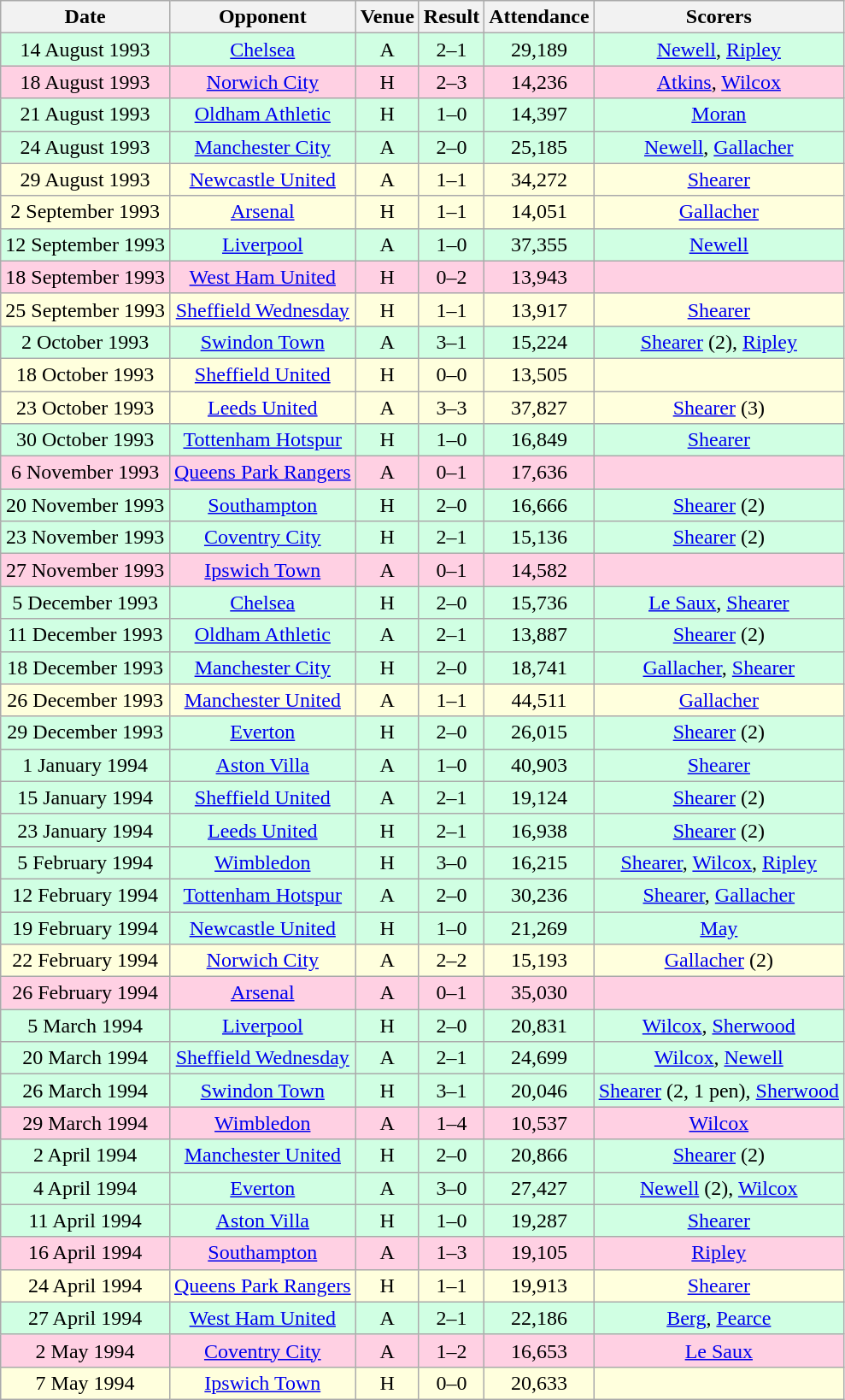<table class="wikitable sortable" style="font-size:100%; text-align:center">
<tr>
<th>Date</th>
<th>Opponent</th>
<th>Venue</th>
<th>Result</th>
<th>Attendance</th>
<th>Scorers</th>
</tr>
<tr style="background-color: #d0ffe3;">
<td>14 August 1993</td>
<td><a href='#'>Chelsea</a></td>
<td>A</td>
<td>2–1</td>
<td>29,189</td>
<td><a href='#'>Newell</a>, <a href='#'>Ripley</a></td>
</tr>
<tr style="background-color: #ffd0e3;">
<td>18 August 1993</td>
<td><a href='#'>Norwich City</a></td>
<td>H</td>
<td>2–3</td>
<td>14,236</td>
<td><a href='#'>Atkins</a>, <a href='#'>Wilcox</a></td>
</tr>
<tr style="background-color: #d0ffe3;">
<td>21 August 1993</td>
<td><a href='#'>Oldham Athletic</a></td>
<td>H</td>
<td>1–0</td>
<td>14,397</td>
<td><a href='#'>Moran</a></td>
</tr>
<tr style="background-color: #d0ffe3;">
<td>24 August 1993</td>
<td><a href='#'>Manchester City</a></td>
<td>A</td>
<td>2–0</td>
<td>25,185</td>
<td><a href='#'>Newell</a>, <a href='#'>Gallacher</a></td>
</tr>
<tr style="background-color: #ffffdd;">
<td>29 August 1993</td>
<td><a href='#'>Newcastle United</a></td>
<td>A</td>
<td>1–1</td>
<td>34,272</td>
<td><a href='#'>Shearer</a></td>
</tr>
<tr style="background-color: #ffffdd;">
<td>2 September 1993</td>
<td><a href='#'>Arsenal</a></td>
<td>H</td>
<td>1–1</td>
<td>14,051</td>
<td><a href='#'>Gallacher</a></td>
</tr>
<tr style="background-color: #d0ffe3;">
<td>12 September 1993</td>
<td><a href='#'>Liverpool</a></td>
<td>A</td>
<td>1–0</td>
<td>37,355</td>
<td><a href='#'>Newell</a></td>
</tr>
<tr style="background-color: #ffd0e3;">
<td>18 September 1993</td>
<td><a href='#'>West Ham United</a></td>
<td>H</td>
<td>0–2</td>
<td>13,943</td>
<td></td>
</tr>
<tr style="background-color: #ffffdd;">
<td>25 September 1993</td>
<td><a href='#'>Sheffield Wednesday</a></td>
<td>H</td>
<td>1–1</td>
<td>13,917</td>
<td><a href='#'>Shearer</a></td>
</tr>
<tr style="background-color: #d0ffe3;">
<td>2 October 1993</td>
<td><a href='#'>Swindon Town</a></td>
<td>A</td>
<td>3–1</td>
<td>15,224</td>
<td><a href='#'>Shearer</a> (2), <a href='#'>Ripley</a></td>
</tr>
<tr style="background-color: #ffffdd;">
<td>18 October 1993</td>
<td><a href='#'>Sheffield United</a></td>
<td>H</td>
<td>0–0</td>
<td>13,505</td>
<td></td>
</tr>
<tr style="background-color: #ffffdd;">
<td>23 October 1993</td>
<td><a href='#'>Leeds United</a></td>
<td>A</td>
<td>3–3</td>
<td>37,827</td>
<td><a href='#'>Shearer</a> (3)</td>
</tr>
<tr style="background-color: #d0ffe3;">
<td>30 October 1993</td>
<td><a href='#'>Tottenham Hotspur</a></td>
<td>H</td>
<td>1–0</td>
<td>16,849</td>
<td><a href='#'>Shearer</a></td>
</tr>
<tr style="background-color: #ffd0e3;">
<td>6 November 1993</td>
<td><a href='#'>Queens Park Rangers</a></td>
<td>A</td>
<td>0–1</td>
<td>17,636</td>
<td></td>
</tr>
<tr style="background-color: #d0ffe3;">
<td>20 November 1993</td>
<td><a href='#'>Southampton</a></td>
<td>H</td>
<td>2–0</td>
<td>16,666</td>
<td><a href='#'>Shearer</a> (2)</td>
</tr>
<tr style="background-color: #d0ffe3;">
<td>23 November 1993</td>
<td><a href='#'>Coventry City</a></td>
<td>H</td>
<td>2–1</td>
<td>15,136</td>
<td><a href='#'>Shearer</a> (2)</td>
</tr>
<tr style="background-color: #ffd0e3;">
<td>27 November 1993</td>
<td><a href='#'>Ipswich Town</a></td>
<td>A</td>
<td>0–1</td>
<td>14,582</td>
<td></td>
</tr>
<tr style="background-color: #d0ffe3;">
<td>5 December 1993</td>
<td><a href='#'>Chelsea</a></td>
<td>H</td>
<td>2–0</td>
<td>15,736</td>
<td><a href='#'>Le Saux</a>, <a href='#'>Shearer</a></td>
</tr>
<tr style="background-color: #d0ffe3;">
<td>11 December 1993</td>
<td><a href='#'>Oldham Athletic</a></td>
<td>A</td>
<td>2–1</td>
<td>13,887</td>
<td><a href='#'>Shearer</a> (2)</td>
</tr>
<tr style="background-color: #d0ffe3;">
<td>18 December 1993</td>
<td><a href='#'>Manchester City</a></td>
<td>H</td>
<td>2–0</td>
<td>18,741</td>
<td><a href='#'>Gallacher</a>, <a href='#'>Shearer</a></td>
</tr>
<tr style="background-color: #ffffdd;">
<td>26 December 1993</td>
<td><a href='#'>Manchester United</a></td>
<td>A</td>
<td>1–1</td>
<td>44,511</td>
<td><a href='#'>Gallacher</a></td>
</tr>
<tr style="background-color: #d0ffe3;">
<td>29 December 1993</td>
<td><a href='#'>Everton</a></td>
<td>H</td>
<td>2–0</td>
<td>26,015</td>
<td><a href='#'>Shearer</a> (2)</td>
</tr>
<tr style="background-color: #d0ffe3;">
<td>1 January 1994</td>
<td><a href='#'>Aston Villa</a></td>
<td>A</td>
<td>1–0</td>
<td>40,903</td>
<td><a href='#'>Shearer</a></td>
</tr>
<tr style="background-color: #d0ffe3;">
<td>15 January 1994</td>
<td><a href='#'>Sheffield United</a></td>
<td>A</td>
<td>2–1</td>
<td>19,124</td>
<td><a href='#'>Shearer</a> (2)</td>
</tr>
<tr style="background-color: #d0ffe3;">
<td>23 January 1994</td>
<td><a href='#'>Leeds United</a></td>
<td>H</td>
<td>2–1</td>
<td>16,938</td>
<td><a href='#'>Shearer</a> (2)</td>
</tr>
<tr style="background-color: #d0ffe3;">
<td>5 February 1994</td>
<td><a href='#'>Wimbledon</a></td>
<td>H</td>
<td>3–0</td>
<td>16,215</td>
<td><a href='#'>Shearer</a>, <a href='#'>Wilcox</a>, <a href='#'>Ripley</a></td>
</tr>
<tr style="background-color: #d0ffe3;">
<td>12 February 1994</td>
<td><a href='#'>Tottenham Hotspur</a></td>
<td>A</td>
<td>2–0</td>
<td>30,236</td>
<td><a href='#'>Shearer</a>, <a href='#'>Gallacher</a></td>
</tr>
<tr style="background-color: #d0ffe3;">
<td>19 February 1994</td>
<td><a href='#'>Newcastle United</a></td>
<td>H</td>
<td>1–0</td>
<td>21,269</td>
<td><a href='#'>May</a></td>
</tr>
<tr style="background-color: #ffffdd;">
<td>22 February 1994</td>
<td><a href='#'>Norwich City</a></td>
<td>A</td>
<td>2–2</td>
<td>15,193</td>
<td><a href='#'>Gallacher</a> (2)</td>
</tr>
<tr style="background-color: #ffd0e3;">
<td>26 February 1994</td>
<td><a href='#'>Arsenal</a></td>
<td>A</td>
<td>0–1</td>
<td>35,030</td>
<td></td>
</tr>
<tr style="background-color: #d0ffe3;">
<td>5 March 1994</td>
<td><a href='#'>Liverpool</a></td>
<td>H</td>
<td>2–0</td>
<td>20,831</td>
<td><a href='#'>Wilcox</a>, <a href='#'>Sherwood</a></td>
</tr>
<tr style="background-color: #d0ffe3;">
<td>20 March 1994</td>
<td><a href='#'>Sheffield Wednesday</a></td>
<td>A</td>
<td>2–1</td>
<td>24,699</td>
<td><a href='#'>Wilcox</a>, <a href='#'>Newell</a></td>
</tr>
<tr style="background-color: #d0ffe3;">
<td>26 March 1994</td>
<td><a href='#'>Swindon Town</a></td>
<td>H</td>
<td>3–1</td>
<td>20,046</td>
<td><a href='#'>Shearer</a> (2, 1 pen), <a href='#'>Sherwood</a></td>
</tr>
<tr style="background-color: #ffd0e3;">
<td>29 March 1994</td>
<td><a href='#'>Wimbledon</a></td>
<td>A</td>
<td>1–4</td>
<td>10,537</td>
<td><a href='#'>Wilcox</a></td>
</tr>
<tr style="background-color: #d0ffe3;">
<td>2 April 1994</td>
<td><a href='#'>Manchester United</a></td>
<td>H</td>
<td>2–0</td>
<td>20,866</td>
<td><a href='#'>Shearer</a> (2)</td>
</tr>
<tr style="background-color: #d0ffe3;">
<td>4 April 1994</td>
<td><a href='#'>Everton</a></td>
<td>A</td>
<td>3–0</td>
<td>27,427</td>
<td><a href='#'>Newell</a> (2), <a href='#'>Wilcox</a></td>
</tr>
<tr style="background-color: #d0ffe3;">
<td>11 April 1994</td>
<td><a href='#'>Aston Villa</a></td>
<td>H</td>
<td>1–0</td>
<td>19,287</td>
<td><a href='#'>Shearer</a></td>
</tr>
<tr style="background-color: #ffd0e3;">
<td>16 April 1994</td>
<td><a href='#'>Southampton</a></td>
<td>A</td>
<td>1–3</td>
<td>19,105</td>
<td><a href='#'>Ripley</a></td>
</tr>
<tr style="background-color: #ffffdd;">
<td>24 April 1994</td>
<td><a href='#'>Queens Park Rangers</a></td>
<td>H</td>
<td>1–1</td>
<td>19,913</td>
<td><a href='#'>Shearer</a></td>
</tr>
<tr style="background-color: #d0ffe3;">
<td>27 April 1994</td>
<td><a href='#'>West Ham United</a></td>
<td>A</td>
<td>2–1</td>
<td>22,186</td>
<td><a href='#'>Berg</a>, <a href='#'>Pearce</a></td>
</tr>
<tr style="background-color: #ffd0e3;">
<td>2 May 1994</td>
<td><a href='#'>Coventry City</a></td>
<td>A</td>
<td>1–2</td>
<td>16,653</td>
<td><a href='#'>Le Saux</a></td>
</tr>
<tr style="background-color: #ffffdd;">
<td>7 May 1994</td>
<td><a href='#'>Ipswich Town</a></td>
<td>H</td>
<td>0–0</td>
<td>20,633</td>
<td></td>
</tr>
</table>
